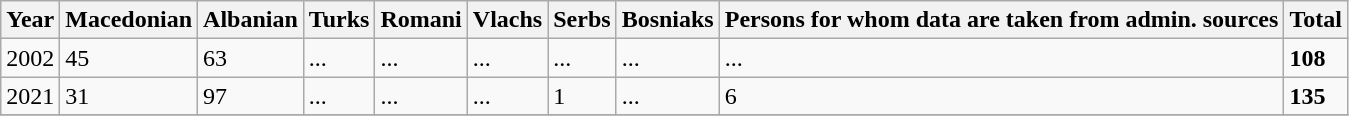<table class="wikitable">
<tr>
<th>Year</th>
<th>Macedonian</th>
<th>Albanian</th>
<th>Turks</th>
<th>Romani</th>
<th>Vlachs</th>
<th>Serbs</th>
<th>Bosniaks</th>
<th><abbr>Persons for whom data are taken from admin. sources</abbr></th>
<th>Total</th>
</tr>
<tr>
<td>2002</td>
<td>45</td>
<td>63</td>
<td>...</td>
<td>...</td>
<td>...</td>
<td>...</td>
<td>...</td>
<td>...</td>
<td><strong>108</strong></td>
</tr>
<tr>
<td>2021</td>
<td>31</td>
<td>97</td>
<td>...</td>
<td>...</td>
<td>...</td>
<td>1</td>
<td>...</td>
<td>6</td>
<td><strong>135</strong></td>
</tr>
<tr>
</tr>
</table>
